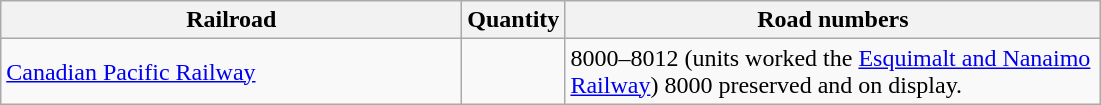<table class="wikitable">
<tr>
<th bgcolor=#cc9966>Railroad</th>
<th bgcolor=#cc9966>Quantity</th>
<th bgcolor=#cc9966>Road numbers</th>
</tr>
<tr>
<td style="width:300px"><a href='#'>Canadian Pacific Railway</a></td>
<td></td>
<td style="width:350px">8000–8012 (units worked the <a href='#'>Esquimalt and Nanaimo Railway</a>) 8000 preserved and on display.</td>
</tr>
</table>
